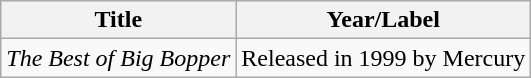<table class="wikitable">
<tr>
<th>Title</th>
<th><strong>Year/Label</strong></th>
</tr>
<tr>
<td><em>The Best of Big Bopper</em></td>
<td>Released in 1999 by Mercury</td>
</tr>
</table>
